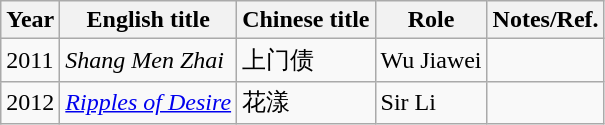<table class="wikitable sortable">
<tr>
<th>Year</th>
<th>English title</th>
<th>Chinese title</th>
<th>Role</th>
<th>Notes/Ref.</th>
</tr>
<tr>
<td>2011</td>
<td><em>Shang Men Zhai</em></td>
<td>上门债</td>
<td>Wu Jiawei</td>
<td></td>
</tr>
<tr>
<td>2012</td>
<td><em><a href='#'>Ripples of Desire</a></em></td>
<td>花漾</td>
<td>Sir Li</td>
<td></td>
</tr>
</table>
